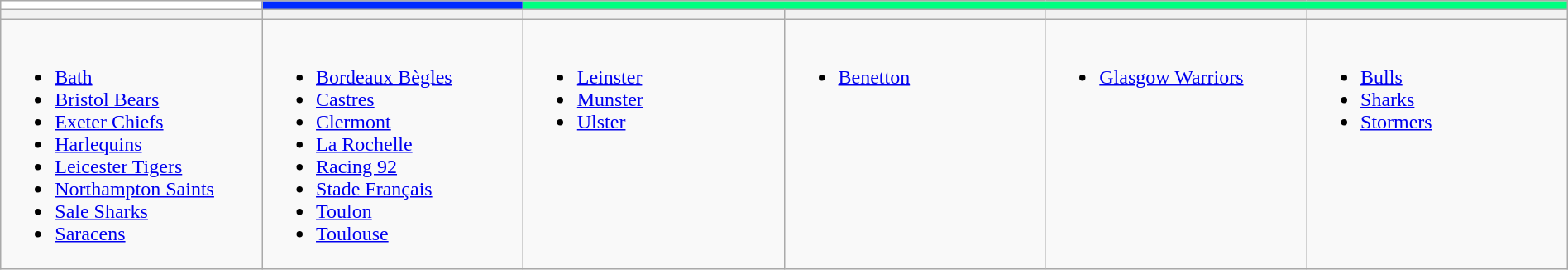<table class="wikitable" style="width:100%;">
<tr>
<th style="background:#FFFFFF;color:#FF0000;text-align:center"></th>
<th style="background:#002AFF;color:#FFFFFF;text-align:center"></th>
<th colspan="5" style="background: #00FF80"></th>
</tr>
<tr>
<th width=15%> </th>
<th width=15%> </th>
<th width=15%> </th>
<th width=15%> </th>
<th width=15%> </th>
<th width=15%> </th>
</tr>
<tr style="vertical-align:top">
<td><br><ul><li><a href='#'>Bath</a></li><li><a href='#'>Bristol Bears</a></li><li><a href='#'>Exeter Chiefs</a></li><li><a href='#'>Harlequins</a></li><li><a href='#'>Leicester Tigers</a></li><li><a href='#'>Northampton Saints</a></li><li><a href='#'>Sale Sharks</a></li><li><a href='#'>Saracens</a></li></ul></td>
<td><br><ul><li><a href='#'>Bordeaux Bègles</a></li><li><a href='#'>Castres</a></li><li><a href='#'>Clermont</a></li><li><a href='#'>La Rochelle</a></li><li><a href='#'>Racing 92</a></li><li><a href='#'>Stade Français</a></li><li><a href='#'>Toulon</a></li><li><a href='#'>Toulouse</a></li></ul></td>
<td><br><ul><li><a href='#'>Leinster</a></li><li><a href='#'>Munster</a></li><li><a href='#'>Ulster</a></li></ul></td>
<td><br><ul><li><a href='#'>Benetton</a></li></ul></td>
<td><br><ul><li><a href='#'>Glasgow Warriors</a></li></ul></td>
<td><br><ul><li><a href='#'>Bulls</a></li><li><a href='#'>Sharks</a></li><li><a href='#'>Stormers</a></li></ul></td>
</tr>
</table>
